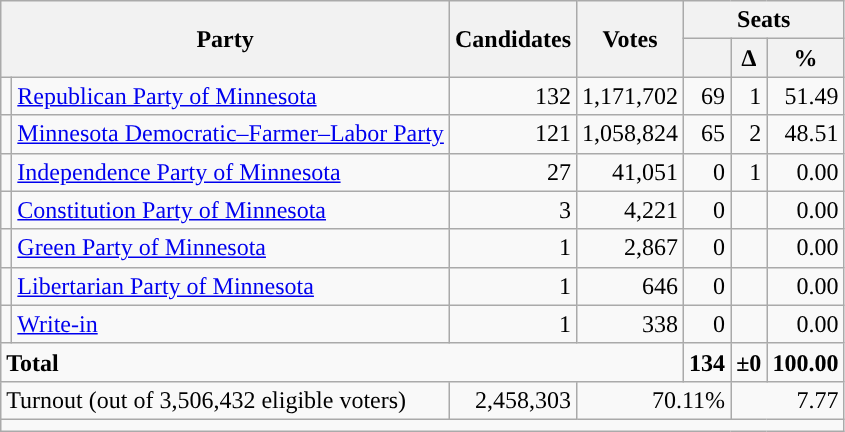<table class="wikitable">
<tr>
<th rowspan="2" colspan="2">Party</th>
<th rowspan="2">Candidates</th>
<th rowspan="2" colspan="1">Votes</th>
<th colspan="3">Seats</th>
</tr>
<tr>
<th></th>
<th>∆</th>
<th>%</th>
</tr>
<tr>
<td style="background-color:"></td>
<td><a href='#'>Republican Party of Minnesota</a></td>
<td align="right">132</td>
<td align="right">1,171,702</td>
<td align="right">69</td>
<td align="right">1</td>
<td align="right">51.49</td>
</tr>
<tr>
<td style="background-color:"></td>
<td><a href='#'>Minnesota Democratic–Farmer–Labor Party</a></td>
<td align="right">121</td>
<td align="right">1,058,824</td>
<td align="right">65</td>
<td align="right">2</td>
<td align="right">48.51</td>
</tr>
<tr>
<td style="background-color:"></td>
<td><a href='#'>Independence Party of Minnesota</a></td>
<td align="right">27</td>
<td align="right">41,051</td>
<td align="right">0</td>
<td align="right">1</td>
<td align="right">0.00</td>
</tr>
<tr>
<td style="background-color:"></td>
<td><a href='#'>Constitution Party of Minnesota</a></td>
<td align="right">3</td>
<td align="right">4,221</td>
<td align="right">0</td>
<td align="right"></td>
<td align="right">0.00</td>
</tr>
<tr>
<td style="background-color:"></td>
<td><a href='#'>Green Party of Minnesota</a></td>
<td align="right">1</td>
<td align="right">2,867</td>
<td align="right">0</td>
<td align="right"></td>
<td align="right">0.00</td>
</tr>
<tr>
<td style="background-color:"></td>
<td><a href='#'>Libertarian Party of Minnesota</a></td>
<td align="right">1</td>
<td align="right">646</td>
<td align="right">0</td>
<td align="right"></td>
<td align="right">0.00</td>
</tr>
<tr>
<td style="background-color:"></td>
<td><a href='#'>Write-in</a></td>
<td align="right">1</td>
<td align="right">338</td>
<td align="right">0</td>
<td align="right"></td>
<td align="right">0.00</td>
</tr>
<tr>
<td colspan="4" align="left"><strong>Total</strong></td>
<td align="right"><strong>134</strong></td>
<td align="right"><strong>±0</strong></td>
<td align="right"><strong>100.00</strong></td>
</tr>
<tr>
<td colspan="2" align="left">Turnout (out of 3,506,432 eligible voters)</td>
<td colspan="1" align="right">2,458,303</td>
<td colspan="2" align="right">70.11%</td>
<td colspan="2" align="right">7.77 </td>
</tr>
<tr>
<td colspan="7"></td>
</tr>
</table>
